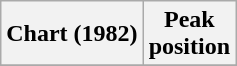<table class="wikitable sortable plainrowheaders">
<tr>
<th>Chart (1982)</th>
<th>Peak<br>position</th>
</tr>
<tr>
</tr>
</table>
